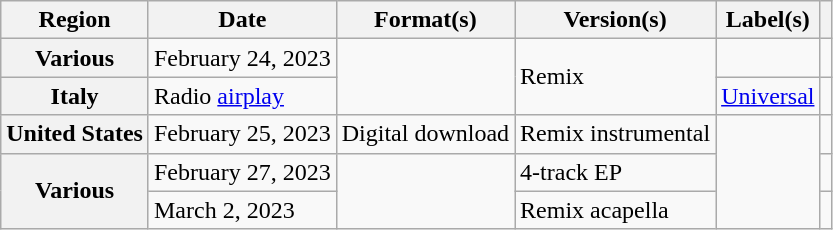<table class="wikitable plainrowheaders">
<tr>
<th scope="col">Region</th>
<th scope="col">Date</th>
<th scope="col">Format(s)</th>
<th scope="col">Version(s)</th>
<th scope="col">Label(s)</th>
<th scope="col"></th>
</tr>
<tr>
<th scope="row">Various</th>
<td>February 24, 2023</td>
<td rowspan="2"></td>
<td rowspan="2">Remix</td>
<td></td>
<td align="center"></td>
</tr>
<tr>
<th scope="row">Italy</th>
<td>Radio <a href='#'>airplay</a></td>
<td><a href='#'>Universal</a></td>
<td align="center"></td>
</tr>
<tr>
<th scope="row">United States</th>
<td>February 25, 2023</td>
<td>Digital download</td>
<td>Remix instrumental</td>
<td rowspan="3"></td>
<td align="center"></td>
</tr>
<tr>
<th scope="row" rowspan="2">Various</th>
<td>February 27, 2023</td>
<td rowspan="2"></td>
<td>4-track EP</td>
<td align="center"></td>
</tr>
<tr>
<td>March 2, 2023</td>
<td>Remix acapella</td>
<td align="center"></td>
</tr>
</table>
